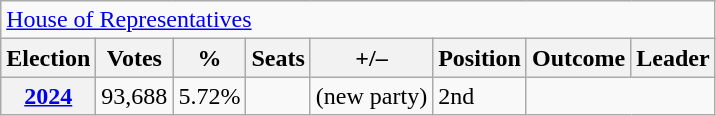<table class=wikitable>
<tr>
<td colspan=8><a href='#'>House of Representatives</a></td>
</tr>
<tr>
<th>Election</th>
<th>Votes</th>
<th>%</th>
<th>Seats</th>
<th>+/–</th>
<th>Position</th>
<th>Outcome</th>
<th>Leader</th>
</tr>
<tr>
<th rowspan=1><a href='#'>2024</a></th>
<td>93,688</td>
<td>5.72%</td>
<td></td>
<td> (new party)</td>
<td>2nd</td>
</tr>
</table>
